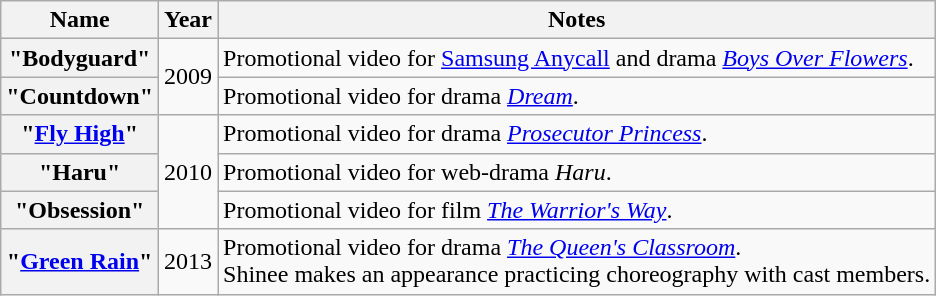<table class="wikitable plainrowheaders">
<tr>
<th scope="col">Name</th>
<th scope="col">Year</th>
<th scope="col">Notes</th>
</tr>
<tr>
<th scope="row">"Bodyguard"</th>
<td rowspan=2>2009</td>
<td>Promotional video for <a href='#'>Samsung Anycall</a> and drama <em><a href='#'>Boys Over Flowers</a></em>.</td>
</tr>
<tr>
<th scope="row">"Countdown"</th>
<td>Promotional video for drama <em><a href='#'>Dream</a></em>.</td>
</tr>
<tr>
<th scope="row">"<a href='#'>Fly High</a>"</th>
<td rowspan=3>2010</td>
<td>Promotional video for drama <em><a href='#'>Prosecutor Princess</a></em>.</td>
</tr>
<tr>
<th scope="row">"Haru"</th>
<td>Promotional video for web-drama <em>Haru</em>.</td>
</tr>
<tr>
<th scope="row">"Obsession"</th>
<td>Promotional video for film <em><a href='#'>The Warrior's Way</a></em>.</td>
</tr>
<tr>
<th scope="row">"<a href='#'>Green Rain</a>"</th>
<td>2013</td>
<td>Promotional video for drama <em><a href='#'>The Queen's Classroom</a></em>.<br>Shinee makes an appearance practicing choreography with cast members.</td>
</tr>
</table>
